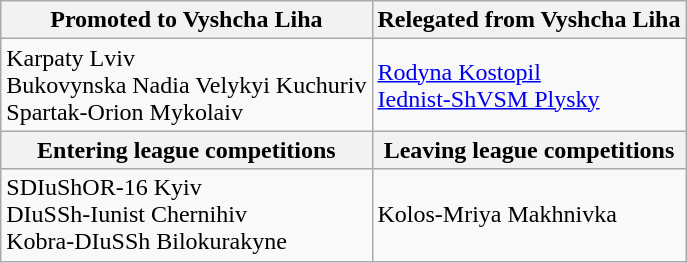<table class="wikitable">
<tr>
<th>Promoted to Vyshcha Liha</th>
<th>Relegated from Vyshcha Liha</th>
</tr>
<tr>
<td>Karpaty Lviv<br>Bukovynska Nadia Velykyi Kuchuriv<br>Spartak-Orion Mykolaiv</td>
<td><a href='#'>Rodyna Kostopil</a><br><a href='#'>Iednist-ShVSM Plysky</a> </td>
</tr>
<tr>
<th>Entering league competitions</th>
<th>Leaving league competitions</th>
</tr>
<tr>
<td>SDIuShOR-16 Kyiv<br>DIuSSh-Iunist Chernihiv<br>Kobra-DIuSSh Bilokurakyne</td>
<td>Kolos-Mriya Makhnivka </td>
</tr>
</table>
